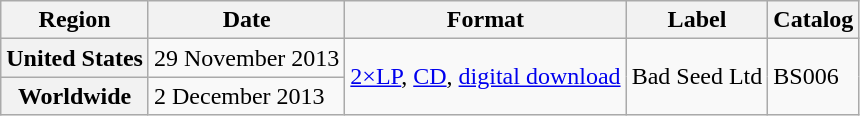<table class="wikitable plainrowheaders" style="text-align:left">
<tr>
<th scope="col">Region</th>
<th scope="col">Date</th>
<th scope="col">Format</th>
<th scope="col">Label</th>
<th scope="col">Catalog</th>
</tr>
<tr>
<th scope="row">United States</th>
<td>29 November 2013</td>
<td rowspan="2"><a href='#'>2×LP</a>, <a href='#'>CD</a>, <a href='#'>digital download</a></td>
<td rowspan="2">Bad Seed Ltd</td>
<td rowspan="2">BS006</td>
</tr>
<tr>
<th scope="row">Worldwide</th>
<td>2 December 2013</td>
</tr>
</table>
